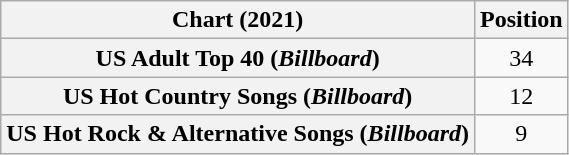<table class="wikitable sortable plainrowheaders" style="text-align:center">
<tr>
<th>Chart (2021)</th>
<th>Position</th>
</tr>
<tr>
<th scope="row">US Adult Top 40 (<em>Billboard</em>)</th>
<td>34</td>
</tr>
<tr>
<th scope="row">US Hot Country Songs (<em>Billboard</em>)</th>
<td>12</td>
</tr>
<tr>
<th scope="row">US Hot Rock & Alternative Songs (<em>Billboard</em>)</th>
<td>9</td>
</tr>
</table>
